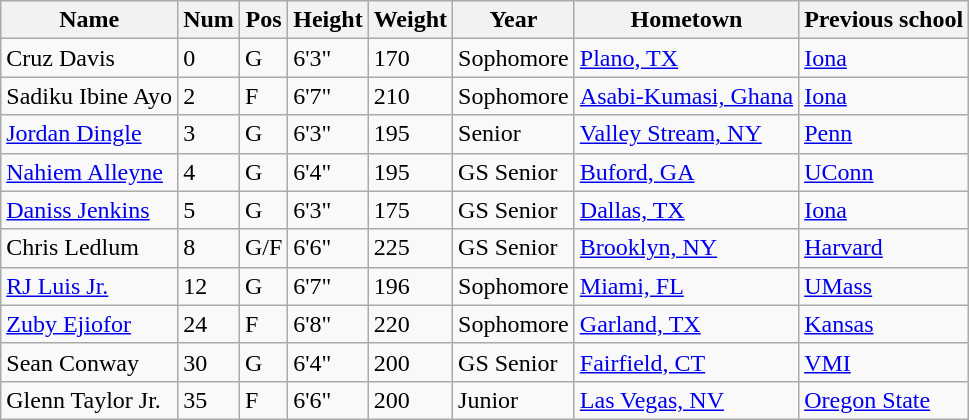<table class="wikitable sortable" border="1">
<tr>
<th>Name</th>
<th>Num</th>
<th>Pos</th>
<th>Height</th>
<th>Weight</th>
<th>Year</th>
<th>Hometown</th>
<th class="unsortable">Previous school</th>
</tr>
<tr>
<td>Cruz Davis</td>
<td>0</td>
<td>G</td>
<td>6'3"</td>
<td>170</td>
<td>Sophomore</td>
<td><a href='#'>Plano, TX</a></td>
<td><a href='#'>Iona</a></td>
</tr>
<tr>
<td>Sadiku Ibine Ayo</td>
<td>2</td>
<td>F</td>
<td>6'7"</td>
<td>210</td>
<td>Sophomore</td>
<td><a href='#'>Asabi-Kumasi, Ghana</a></td>
<td><a href='#'>Iona</a></td>
</tr>
<tr>
<td><a href='#'>Jordan Dingle</a></td>
<td>3</td>
<td>G</td>
<td>6'3"</td>
<td>195</td>
<td>Senior</td>
<td><a href='#'>Valley Stream, NY</a></td>
<td><a href='#'>Penn</a></td>
</tr>
<tr>
<td><a href='#'>Nahiem Alleyne</a></td>
<td>4</td>
<td>G</td>
<td>6'4"</td>
<td>195</td>
<td>GS Senior</td>
<td><a href='#'>Buford, GA</a></td>
<td><a href='#'>UConn</a></td>
</tr>
<tr>
<td><a href='#'>Daniss Jenkins</a></td>
<td>5</td>
<td>G</td>
<td>6'3"</td>
<td>175</td>
<td>GS Senior</td>
<td><a href='#'>Dallas, TX</a></td>
<td><a href='#'>Iona</a></td>
</tr>
<tr>
<td>Chris Ledlum</td>
<td>8</td>
<td>G/F</td>
<td>6'6"</td>
<td>225</td>
<td>GS Senior</td>
<td><a href='#'>Brooklyn, NY</a></td>
<td><a href='#'>Harvard</a></td>
</tr>
<tr>
<td><a href='#'>RJ Luis Jr.</a></td>
<td>12</td>
<td>G</td>
<td>6'7"</td>
<td>196</td>
<td>Sophomore</td>
<td><a href='#'>Miami, FL</a></td>
<td><a href='#'>UMass</a></td>
</tr>
<tr>
<td><a href='#'>Zuby Ejiofor</a></td>
<td>24</td>
<td>F</td>
<td>6'8"</td>
<td>220</td>
<td>Sophomore</td>
<td><a href='#'>Garland, TX</a></td>
<td><a href='#'>Kansas</a></td>
</tr>
<tr>
<td>Sean Conway</td>
<td>30</td>
<td>G</td>
<td>6'4"</td>
<td>200</td>
<td>GS Senior</td>
<td><a href='#'>Fairfield, CT</a></td>
<td><a href='#'>VMI</a></td>
</tr>
<tr>
<td>Glenn Taylor Jr.</td>
<td>35</td>
<td>F</td>
<td>6'6"</td>
<td>200</td>
<td>Junior</td>
<td><a href='#'>Las Vegas, NV</a></td>
<td><a href='#'>Oregon State</a></td>
</tr>
</table>
